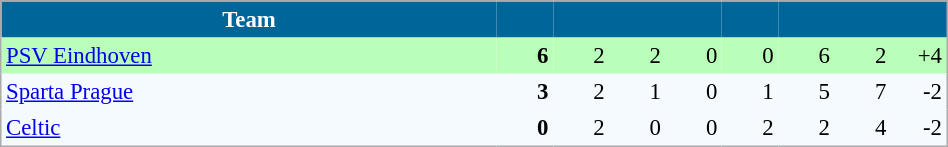<table cellpadding="3" cellspacing="0" style="background: #f5faff; border: 1px #aaa solid; border-collapse: collapse; font-size: 95%;" width=50%>
<tr style="background:#006699;color:white;">
<th width=44%>Team</th>
<th width=5%></th>
<th width=5%></th>
<th width=5%></th>
<th width=5%></th>
<th width=5%></th>
<th width=5%></th>
<th width=5%></th>
<th width=5%></th>
</tr>
<tr align=right bgcolor=#B9FFB9>
<td style="text-align:left;"> <a href='#'>PSV Eindhoven</a></td>
<td><strong>6</strong></td>
<td>2</td>
<td>2</td>
<td>0</td>
<td>0</td>
<td>6</td>
<td>2</td>
<td>+4</td>
</tr>
<tr align=right>
<td style="text-align:left;"> <a href='#'>Sparta Prague</a></td>
<td><strong>3</strong></td>
<td>2</td>
<td>1</td>
<td>0</td>
<td>1</td>
<td>5</td>
<td>7</td>
<td>-2</td>
</tr>
<tr align=right>
<td style="text-align:left;"> <a href='#'>Celtic</a></td>
<td><strong>0</strong></td>
<td>2</td>
<td>0</td>
<td>0</td>
<td>2</td>
<td>2</td>
<td>4</td>
<td>-2</td>
</tr>
</table>
